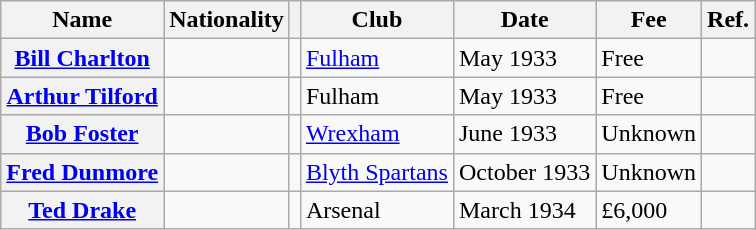<table class="wikitable plainrowheaders">
<tr>
<th scope="col">Name</th>
<th scope="col">Nationality</th>
<th scope="col"></th>
<th scope="col">Club</th>
<th scope="col">Date</th>
<th scope="col">Fee</th>
<th scope="col">Ref.</th>
</tr>
<tr>
<th scope="row"><a href='#'>Bill Charlton</a></th>
<td></td>
<td align="center"></td>
<td> <a href='#'>Fulham</a></td>
<td>May 1933</td>
<td>Free</td>
<td align="center"></td>
</tr>
<tr>
<th scope="row"><a href='#'>Arthur Tilford</a></th>
<td></td>
<td align="center"></td>
<td> Fulham</td>
<td>May 1933</td>
<td>Free</td>
<td align="center"></td>
</tr>
<tr>
<th scope="row"><a href='#'>Bob Foster</a></th>
<td></td>
<td align="center"></td>
<td> <a href='#'>Wrexham</a></td>
<td>June 1933</td>
<td>Unknown</td>
<td align="center"></td>
</tr>
<tr>
<th scope="row"><a href='#'>Fred Dunmore</a></th>
<td></td>
<td align="center"></td>
<td> <a href='#'>Blyth Spartans</a></td>
<td>October 1933</td>
<td>Unknown</td>
<td align="center"></td>
</tr>
<tr>
<th scope="row"><a href='#'>Ted Drake</a></th>
<td></td>
<td align="center"></td>
<td> Arsenal</td>
<td>March 1934</td>
<td>£6,000</td>
<td align="center"></td>
</tr>
</table>
